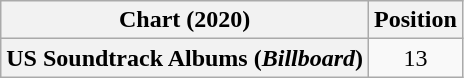<table class="wikitable plainrowheaders" style="text-align:center">
<tr>
<th scope="col">Chart (2020)</th>
<th scope="col">Position</th>
</tr>
<tr>
<th scope="row">US Soundtrack Albums (<em>Billboard</em>)</th>
<td>13</td>
</tr>
</table>
